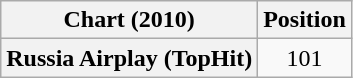<table class="wikitable plainrowheaders" style="text-align:center;">
<tr>
<th scope="col">Chart (2010)</th>
<th scope="col">Position</th>
</tr>
<tr>
<th scope="row">Russia Airplay (TopHit)</th>
<td>101</td>
</tr>
</table>
